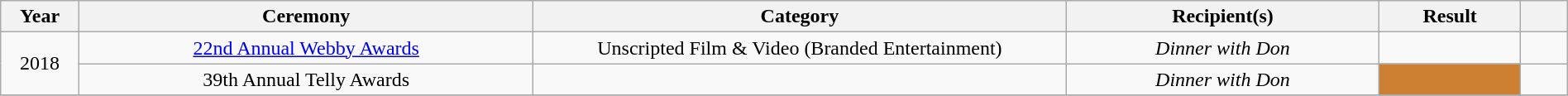<table class="wikitable sortable plainrowheaders" style="width:100%;">
<tr>
<th scope="col" width="5%">Year</th>
<th scope="col" width="29%">Ceremony</th>
<th scope="col" width="34%">Category</th>
<th scope="col" width="20%">Recipient(s)</th>
<th scope="col" width="9%">Result</th>
<th scope="col" width="3%" class="unsortable"></th>
</tr>
<tr>
<td rowspan="2" align="center">2018</td>
<td align="center"><a href='#'>22nd Annual Webby Awards</a></td>
<td align="center">Unscripted Film & Video (Branded Entertainment)</td>
<td align="center"><em>Dinner with Don</em></td>
<td></td>
<td align="center"></td>
</tr>
<tr>
<td align="center">39th Annual Telly Awards</td>
<td align="center"></td>
<td align="center"><em>Dinner with Don</em></td>
<td align="center" bgcolor="#CD7F32"></td>
<td align="center"></td>
</tr>
<tr>
</tr>
</table>
